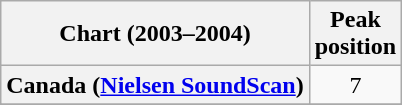<table class="wikitable plainrowheaders sortable">
<tr>
<th>Chart (2003–2004)</th>
<th>Peak<br>position</th>
</tr>
<tr>
<th scope="row">Canada (<a href='#'>Nielsen SoundScan</a>)</th>
<td style="text-align:center;">7</td>
</tr>
<tr>
</tr>
<tr>
</tr>
<tr>
</tr>
<tr>
</tr>
<tr>
</tr>
<tr>
</tr>
<tr>
</tr>
<tr>
</tr>
<tr>
</tr>
<tr>
</tr>
<tr>
</tr>
</table>
